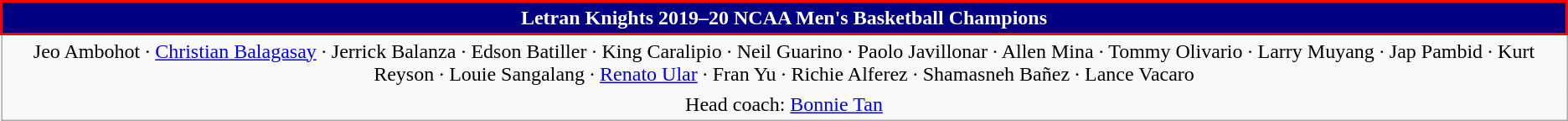<table class="wikitable" style="text-align: center">
<tr>
<th style = "background:#020080; border:2px solid red; color:white">Letran Knights 2019–20 NCAA Men's Basketball Champions</th>
</tr>
<tr>
<td style="border-style: none none none none;">Jeo Ambohot · <a href='#'>Christian Balagasay</a> · Jerrick Balanza · Edson Batiller · King Caralipio · Neil Guarino · Paolo Javillonar · Allen Mina · Tommy Olivario · Larry Muyang · Jap Pambid · Kurt Reyson · Louie Sangalang · <a href='#'>Renato Ular</a> · Fran Yu · Richie Alferez · Shamasneh Bañez · Lance Vacaro</td>
</tr>
<tr>
<td style="border-style: none none none none;">Head coach: <a href='#'>Bonnie Tan</a></td>
</tr>
</table>
